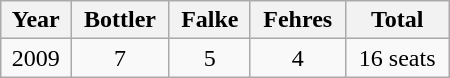<table class="wikitable" width="300">
<tr>
<th>Year</th>
<th>Bottler</th>
<th>Falke</th>
<th>Fehres</th>
<th>Total</th>
</tr>
<tr align="center">
<td>2009</td>
<td>7</td>
<td>5</td>
<td>4</td>
<td>16 seats</td>
</tr>
</table>
